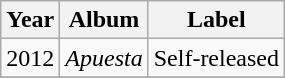<table class="wikitable">
<tr>
<th rowspan="1">Year</th>
<th rowspan="1">Album</th>
<th rowspan="1">Label</th>
</tr>
<tr>
<td>2012</td>
<td><em>Apuesta</em></td>
<td rowspan="1">Self-released</td>
</tr>
<tr>
</tr>
</table>
